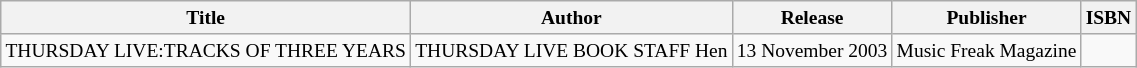<table class=wikitable style="font-size:small">
<tr>
<th>Title</th>
<th>Author</th>
<th>Release</th>
<th>Publisher</th>
<th>ISBN</th>
</tr>
<tr>
<td>THURSDAY LIVE:TRACKS OF THREE YEARS</td>
<td>THURSDAY LIVE BOOK STAFF Hen</td>
<td>13 November 2003</td>
<td>Music Freak Magazine</td>
<td></td>
</tr>
</table>
